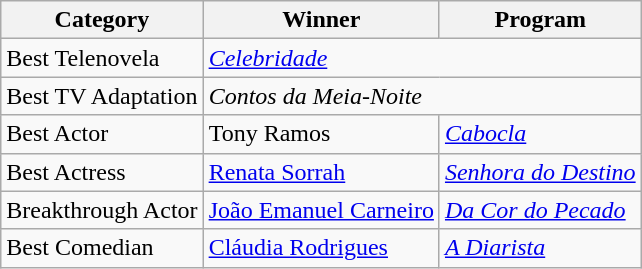<table class="wikitable">
<tr>
<th>Category</th>
<th>Winner</th>
<th>Program</th>
</tr>
<tr>
<td>Best Telenovela</td>
<td colspan="2"><em><a href='#'>Celebridade</a></em></td>
</tr>
<tr>
<td>Best TV Adaptation</td>
<td colspan="2"><em>Contos da Meia-Noite</em></td>
</tr>
<tr>
<td>Best Actor</td>
<td>Tony Ramos</td>
<td><em><a href='#'>Cabocla</a></em></td>
</tr>
<tr>
<td>Best Actress</td>
<td><a href='#'>Renata Sorrah</a></td>
<td><em><a href='#'>Senhora do Destino</a></em></td>
</tr>
<tr>
<td>Breakthrough Actor</td>
<td><a href='#'>João Emanuel Carneiro</a></td>
<td><em><a href='#'>Da Cor do Pecado</a></em></td>
</tr>
<tr>
<td>Best Comedian</td>
<td><a href='#'>Cláudia Rodrigues</a></td>
<td><em><a href='#'>A Diarista</a></em></td>
</tr>
</table>
